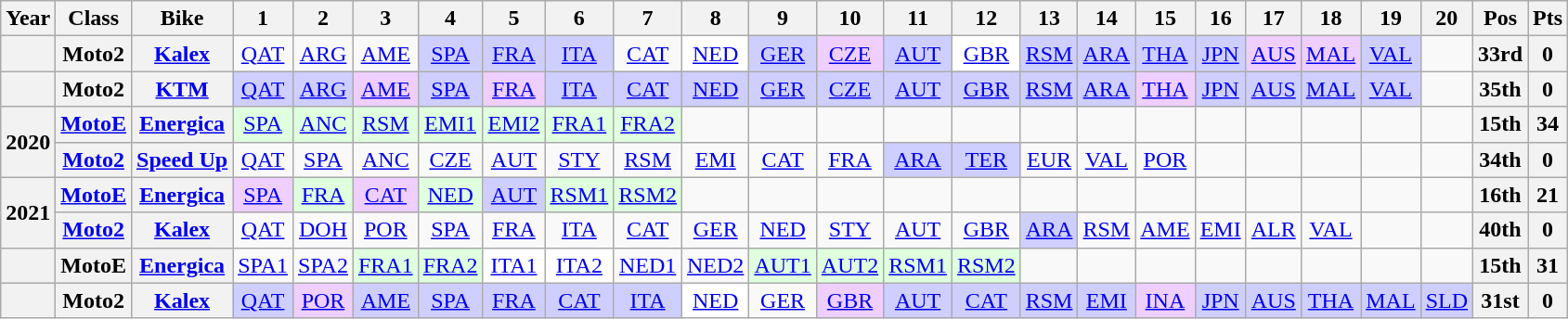<table class="wikitable" style="text-align:center;">
<tr>
<th>Year</th>
<th>Class</th>
<th>Bike</th>
<th>1</th>
<th>2</th>
<th>3</th>
<th>4</th>
<th>5</th>
<th>6</th>
<th>7</th>
<th>8</th>
<th>9</th>
<th>10</th>
<th>11</th>
<th>12</th>
<th>13</th>
<th>14</th>
<th>15</th>
<th>16</th>
<th>17</th>
<th>18</th>
<th>19</th>
<th>20</th>
<th>Pos</th>
<th>Pts</th>
</tr>
<tr>
<th></th>
<th>Moto2</th>
<th><a href='#'>Kalex</a></th>
<td><a href='#'>QAT</a></td>
<td><a href='#'>ARG</a></td>
<td><a href='#'>AME</a></td>
<td style="background:#cfcfff;"><a href='#'>SPA</a><br></td>
<td style="background:#cfcfff;"><a href='#'>FRA</a><br></td>
<td style="background:#cfcfff;"><a href='#'>ITA</a><br></td>
<td><a href='#'>CAT</a></td>
<td style="background:#ffffff;"><a href='#'>NED</a><br></td>
<td style="background:#cfcfff;"><a href='#'>GER</a><br></td>
<td style="background:#efcfff;"><a href='#'>CZE</a><br></td>
<td style="background:#cfcfff;"><a href='#'>AUT</a><br></td>
<td style="background:#ffffff;"><a href='#'>GBR</a><br></td>
<td style="background:#cfcfff;"><a href='#'>RSM</a><br></td>
<td style="background:#cfcfff;"><a href='#'>ARA</a><br></td>
<td style="background:#cfcfff;"><a href='#'>THA</a><br></td>
<td style="background:#cfcfff;"><a href='#'>JPN</a><br></td>
<td style="background:#efcfff;"><a href='#'>AUS</a><br></td>
<td style="background:#efcfff;"><a href='#'>MAL</a><br></td>
<td style="background:#cfcfff;"><a href='#'>VAL</a><br></td>
<td></td>
<th>33rd</th>
<th>0</th>
</tr>
<tr>
<th></th>
<th>Moto2</th>
<th><a href='#'>KTM</a></th>
<td style="background:#cfcfff;"><a href='#'>QAT</a><br></td>
<td style="background:#cfcfff;"><a href='#'>ARG</a><br></td>
<td style="background:#efcfff;"><a href='#'>AME</a><br></td>
<td style="background:#cfcfff;"><a href='#'>SPA</a><br></td>
<td style="background:#efcfff;"><a href='#'>FRA</a><br></td>
<td style="background:#cfcfff;"><a href='#'>ITA</a><br></td>
<td style="background:#cfcfff;"><a href='#'>CAT</a><br></td>
<td style="background:#cfcfff;"><a href='#'>NED</a><br></td>
<td style="background:#cfcfff;"><a href='#'>GER</a><br></td>
<td style="background:#cfcfff;"><a href='#'>CZE</a><br></td>
<td style="background:#cfcfff;"><a href='#'>AUT</a><br></td>
<td style="background:#cfcfff;"><a href='#'>GBR</a><br></td>
<td style="background:#cfcfff;"><a href='#'>RSM</a><br></td>
<td style="background:#cfcfff;"><a href='#'>ARA</a><br></td>
<td style="background:#efcfff;"><a href='#'>THA</a><br></td>
<td style="background:#cfcfff;"><a href='#'>JPN</a><br></td>
<td style="background:#cfcfff;"><a href='#'>AUS</a><br></td>
<td style="background:#cfcfff;"><a href='#'>MAL</a><br></td>
<td style="background:#cfcfff;"><a href='#'>VAL</a><br></td>
<td></td>
<th>35th</th>
<th>0</th>
</tr>
<tr>
<th rowspan="2">2020</th>
<th><a href='#'>MotoE</a></th>
<th><a href='#'>Energica</a></th>
<td style="background:#dfffdf;"><a href='#'>SPA</a><br></td>
<td style="background:#dfffdf;"><a href='#'>ANC</a><br></td>
<td style="background:#dfffdf;"><a href='#'>RSM</a><br></td>
<td style="background:#dfffdf;"><a href='#'>EMI1</a><br></td>
<td style="background:#dfffdf;"><a href='#'>EMI2</a><br></td>
<td style="background:#dfffdf;"><a href='#'>FRA1</a><br></td>
<td style="background:#dfffdf;"><a href='#'>FRA2</a><br></td>
<td></td>
<td></td>
<td></td>
<td></td>
<td></td>
<td></td>
<td></td>
<td></td>
<td></td>
<td></td>
<td></td>
<td></td>
<td></td>
<th>15th</th>
<th>34</th>
</tr>
<tr>
<th><a href='#'>Moto2</a></th>
<th><a href='#'>Speed Up</a></th>
<td><a href='#'>QAT</a></td>
<td><a href='#'>SPA</a></td>
<td><a href='#'>ANC</a></td>
<td><a href='#'>CZE</a></td>
<td><a href='#'>AUT</a></td>
<td><a href='#'>STY</a></td>
<td><a href='#'>RSM</a></td>
<td><a href='#'>EMI</a></td>
<td><a href='#'>CAT</a></td>
<td><a href='#'>FRA</a></td>
<td style="background:#cfcfff;"><a href='#'>ARA</a><br></td>
<td style="background:#cfcfff;"><a href='#'>TER</a><br></td>
<td><a href='#'>EUR</a></td>
<td><a href='#'>VAL</a></td>
<td><a href='#'>POR</a></td>
<td></td>
<td></td>
<td></td>
<td></td>
<td></td>
<th>34th</th>
<th>0</th>
</tr>
<tr>
<th rowspan="2">2021</th>
<th><a href='#'>MotoE</a></th>
<th><a href='#'>Energica</a></th>
<td style="background:#efcfff;"><a href='#'>SPA</a><br></td>
<td style="background:#dfffdf;"><a href='#'>FRA</a><br></td>
<td style="background:#efcfff;"><a href='#'>CAT</a><br></td>
<td style="background:#dfffdf;"><a href='#'>NED</a><br></td>
<td style="background:#cfcfff;"><a href='#'>AUT</a><br></td>
<td style="background:#dfffdf;"><a href='#'>RSM1</a><br></td>
<td style="background:#dfffdf;"><a href='#'>RSM2</a><br></td>
<td></td>
<td></td>
<td></td>
<td></td>
<td></td>
<td></td>
<td></td>
<td></td>
<td></td>
<td></td>
<td></td>
<td></td>
<td></td>
<th>16th</th>
<th>21</th>
</tr>
<tr>
<th><a href='#'>Moto2</a></th>
<th><a href='#'>Kalex</a></th>
<td><a href='#'>QAT</a></td>
<td><a href='#'>DOH</a></td>
<td><a href='#'>POR</a></td>
<td><a href='#'>SPA</a></td>
<td><a href='#'>FRA</a></td>
<td><a href='#'>ITA</a></td>
<td><a href='#'>CAT</a></td>
<td><a href='#'>GER</a></td>
<td><a href='#'>NED</a></td>
<td><a href='#'>STY</a></td>
<td><a href='#'>AUT</a></td>
<td><a href='#'>GBR</a></td>
<td style="background:#cfcfff;"><a href='#'>ARA</a><br></td>
<td><a href='#'>RSM</a></td>
<td><a href='#'>AME</a></td>
<td><a href='#'>EMI</a></td>
<td><a href='#'>ALR</a></td>
<td><a href='#'>VAL</a></td>
<td></td>
<td></td>
<th>40th</th>
<th>0</th>
</tr>
<tr>
<th></th>
<th>MotoE</th>
<th><a href='#'>Energica</a></th>
<td><a href='#'>SPA1</a></td>
<td><a href='#'>SPA2</a></td>
<td style="background:#dfffdf;"><a href='#'>FRA1</a><br></td>
<td style="background:#dfffdf;"><a href='#'>FRA2</a><br></td>
<td style="background:#ffffff;"><a href='#'>ITA1</a><br></td>
<td style="background:#ffffff;"><a href='#'>ITA2</a><br></td>
<td><a href='#'>NED1</a></td>
<td><a href='#'>NED2</a></td>
<td style="background:#dfffdf;"><a href='#'>AUT1</a><br></td>
<td style="background:#dfffdf;"><a href='#'>AUT2</a><br></td>
<td style="background:#dfffdf;"><a href='#'>RSM1</a><br></td>
<td style="background:#dfffdf;"><a href='#'>RSM2</a><br></td>
<td></td>
<td></td>
<td></td>
<td></td>
<td></td>
<td></td>
<td></td>
<td></td>
<th>15th</th>
<th>31</th>
</tr>
<tr>
<th></th>
<th>Moto2</th>
<th><a href='#'>Kalex</a></th>
<td style="background:#CFCFFF;"><a href='#'>QAT</a><br></td>
<td style="background:#EFCFFF;"><a href='#'>POR</a><br></td>
<td style="background:#CFCFFF;"><a href='#'>AME</a><br></td>
<td style="background:#CFCFFF;"><a href='#'>SPA</a><br></td>
<td style="background:#CFCFFF;"><a href='#'>FRA</a><br></td>
<td style="background:#CFCFFF;"><a href='#'>CAT</a><br></td>
<td style="background:#CFCFFF;"><a href='#'>ITA</a><br></td>
<td style="background:#FFFFFF;"><a href='#'>NED</a><br></td>
<td><a href='#'>GER</a></td>
<td style="background:#EFCFFF;"><a href='#'>GBR</a><br></td>
<td style="background:#CFCFFF;"><a href='#'>AUT</a><br></td>
<td style="background:#CFCFFF;"><a href='#'>CAT</a><br></td>
<td style="background:#CFCFFF;"><a href='#'>RSM</a><br></td>
<td style="background:#CFCFFF;"><a href='#'>EMI</a><br></td>
<td style="background:#EFCFFF;"><a href='#'>INA</a><br></td>
<td style="background:#CFCFFF;"><a href='#'>JPN</a><br></td>
<td style="background:#CFCFFF;"><a href='#'>AUS</a><br></td>
<td style="background:#CFCFFF;"><a href='#'>THA</a><br></td>
<td style="background:#CFCFFF;"><a href='#'>MAL</a><br></td>
<td style="background:#CFCFFF;"><a href='#'>SLD</a><br></td>
<th>31st</th>
<th>0</th>
</tr>
</table>
